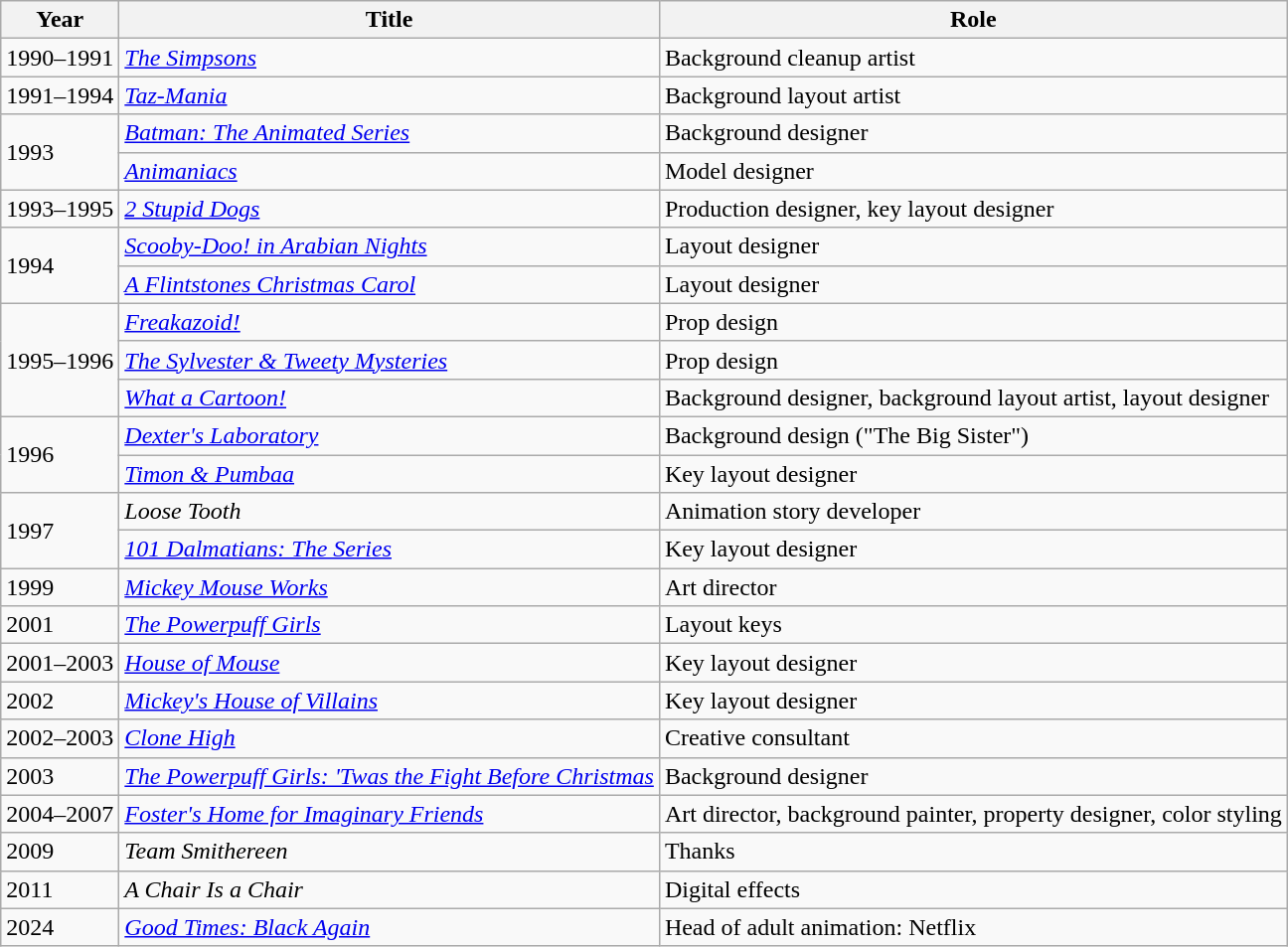<table class="wikitable sortable">
<tr>
<th>Year</th>
<th>Title</th>
<th>Role</th>
</tr>
<tr>
<td>1990–1991</td>
<td><em><a href='#'>The Simpsons</a></em></td>
<td>Background cleanup artist</td>
</tr>
<tr>
<td>1991–1994</td>
<td><em><a href='#'>Taz-Mania</a></em></td>
<td>Background layout artist</td>
</tr>
<tr>
<td rowspan="2">1993</td>
<td><em><a href='#'>Batman: The Animated Series</a></em></td>
<td>Background designer</td>
</tr>
<tr>
<td><em><a href='#'>Animaniacs</a></em></td>
<td>Model designer</td>
</tr>
<tr>
<td>1993–1995</td>
<td><em><a href='#'>2 Stupid Dogs</a></em></td>
<td>Production designer, key layout designer</td>
</tr>
<tr>
<td rowspan="2">1994</td>
<td><em><a href='#'>Scooby-Doo! in Arabian Nights</a></em></td>
<td>Layout designer</td>
</tr>
<tr>
<td><em><a href='#'>A Flintstones Christmas Carol</a></em></td>
<td>Layout designer</td>
</tr>
<tr>
<td rowspan="3">1995–1996</td>
<td><em><a href='#'>Freakazoid!</a></em></td>
<td>Prop design</td>
</tr>
<tr>
<td><em><a href='#'>The Sylvester & Tweety Mysteries</a></em></td>
<td>Prop design</td>
</tr>
<tr>
<td><em><a href='#'>What a Cartoon!</a></em></td>
<td>Background designer, background layout artist, layout designer</td>
</tr>
<tr>
<td rowspan="2">1996</td>
<td><em><a href='#'>Dexter's Laboratory</a></em></td>
<td>Background design ("The Big Sister")</td>
</tr>
<tr>
<td><em><a href='#'>Timon & Pumbaa</a></em></td>
<td>Key layout designer</td>
</tr>
<tr>
<td rowspan="2">1997</td>
<td><em>Loose Tooth</em></td>
<td>Animation story developer</td>
</tr>
<tr>
<td><em><a href='#'>101 Dalmatians: The Series</a></em></td>
<td>Key layout designer</td>
</tr>
<tr>
<td>1999</td>
<td><em><a href='#'>Mickey Mouse Works</a></em></td>
<td>Art director</td>
</tr>
<tr>
<td>2001</td>
<td><em><a href='#'>The Powerpuff Girls</a></em></td>
<td>Layout keys</td>
</tr>
<tr>
<td>2001–2003</td>
<td><em><a href='#'>House of Mouse</a></em></td>
<td>Key layout designer</td>
</tr>
<tr>
<td>2002</td>
<td><em><a href='#'>Mickey's House of Villains</a></em></td>
<td>Key layout designer</td>
</tr>
<tr>
<td>2002–2003</td>
<td><em><a href='#'>Clone High</a></em></td>
<td>Creative consultant</td>
</tr>
<tr>
<td>2003</td>
<td><em><a href='#'>The Powerpuff Girls: 'Twas the Fight Before Christmas</a></em></td>
<td>Background designer</td>
</tr>
<tr>
<td>2004–2007</td>
<td><em><a href='#'>Foster's Home for Imaginary Friends</a></em></td>
<td>Art director, background painter, property designer, color styling</td>
</tr>
<tr>
<td>2009</td>
<td><em>Team Smithereen</em></td>
<td>Thanks</td>
</tr>
<tr>
<td>2011</td>
<td><em>A Chair Is a Chair</em></td>
<td>Digital effects</td>
</tr>
<tr>
<td>2024</td>
<td><em><a href='#'>Good Times: Black Again</a></em></td>
<td>Head of adult animation: Netflix</td>
</tr>
</table>
